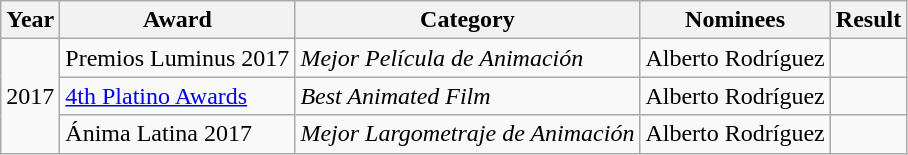<table class="wikitable">
<tr>
<th>Year</th>
<th>Award</th>
<th>Category</th>
<th>Nominees</th>
<th>Result</th>
</tr>
<tr>
<td rowspan="3">2017</td>
<td>Premios Luminus 2017</td>
<td><em>Mejor Película de Animación</em></td>
<td>Alberto Rodríguez</td>
<td></td>
</tr>
<tr>
<td><a href='#'>4th Platino Awards</a></td>
<td><em>Best Animated Film</em></td>
<td>Alberto Rodríguez</td>
<td></td>
</tr>
<tr>
<td>Ánima Latina 2017</td>
<td><em>Mejor Largometraje de Animación</em></td>
<td>Alberto Rodríguez</td>
<td></td>
</tr>
</table>
